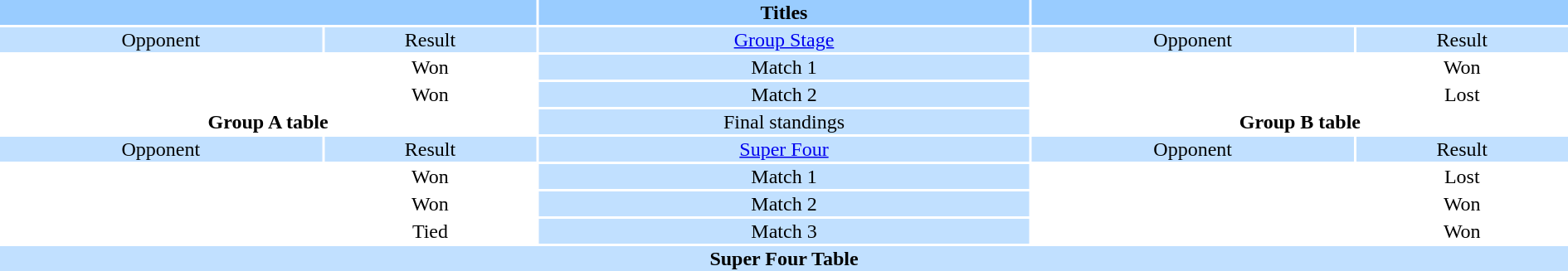<table style="width:100%;text-align:center">
<tr style="vertical-align:top;background:#99CCFF">
<th colspan="2"></th>
<th>Titles</th>
<th colspan="2"></th>
</tr>
<tr style="vertical-align:top;background:#C1E0FF">
<td>Opponent</td>
<td>Result</td>
<td><a href='#'>Group Stage</a></td>
<td>Opponent</td>
<td>Result</td>
</tr>
<tr>
<td style="text-align:left"></td>
<td>Won</td>
<td style="background:#C1E0FF">Match 1</td>
<td style="text-align:left"></td>
<td>Won</td>
</tr>
<tr>
<td style="text-align:left"></td>
<td>Won</td>
<td style="background:#C1E0FF">Match 2</td>
<td style="text-align:left"></td>
<td>Lost</td>
</tr>
<tr>
<td colspan="2" style="text-align:center"><strong>Group A table</strong><br></td>
<td style="background:#C1E0FF">Final standings</td>
<td colspan="2" style="text-align:center"><strong>Group B table</strong><br></td>
</tr>
<tr style="vertical-align:top;background:#C1E0FF">
<td>Opponent</td>
<td>Result</td>
<td><a href='#'>Super Four</a></td>
<td>Opponent</td>
<td>Result</td>
</tr>
<tr>
<td style="text-align:left"></td>
<td>Won</td>
<td style="background:#C1E0FF">Match 1</td>
<td style="text-align:left"></td>
<td>Lost</td>
</tr>
<tr>
<td style="text-align:left"></td>
<td>Won</td>
<td style="background:#C1E0FF">Match 2</td>
<td style="text-align:left"></td>
<td>Won</td>
</tr>
<tr>
<td style="text-align:left"></td>
<td>Tied</td>
<td style="background:#C1E0FF">Match 3</td>
<td style="text-align:left"></td>
<td>Won</td>
</tr>
<tr style="vertical-align:top;background:#C1E0FF">
<th colspan="5">Super Four Table</th>
</tr>
</table>
